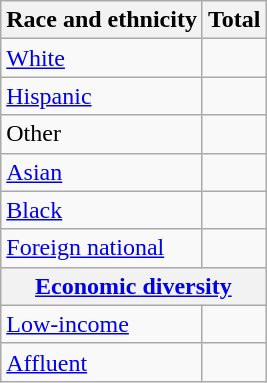<table class="wikitable floatright sortable collapsible"; text-align:right; font-size:80%;">
<tr>
<th>Race and ethnicity</th>
<th colspan="2" data-sort-type=number>Total</th>
</tr>
<tr>
<td><a href='#'>White</a></td>
<td align=right></td>
</tr>
<tr>
<td><a href='#'>Hispanic</a></td>
<td align=right></td>
</tr>
<tr>
<td>Other</td>
<td align=right></td>
</tr>
<tr>
<td><a href='#'>Asian</a></td>
<td align=right></td>
</tr>
<tr>
<td><a href='#'>Black</a></td>
<td align=right></td>
</tr>
<tr>
<td><a href='#'>Foreign national</a></td>
<td align=right></td>
</tr>
<tr>
<th colspan="4" data-sort-type=number><a href='#'>Economic diversity</a></th>
</tr>
<tr>
<td><a href='#'>Low-income</a></td>
<td align=right></td>
</tr>
<tr>
<td><a href='#'>Affluent</a></td>
<td align=right></td>
</tr>
</table>
